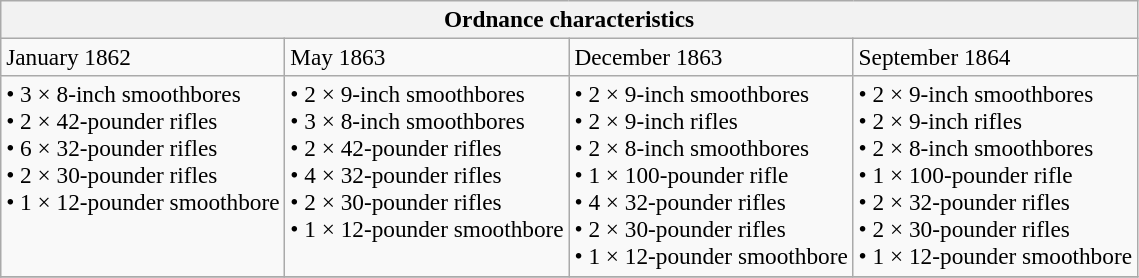<table class="wikitable" style="font-size:97%;">
<tr>
<th colspan="4">Ordnance characteristics</th>
</tr>
<tr>
<td>January 1862</td>
<td>May 1863</td>
<td>December 1863</td>
<td>September 1864</td>
</tr>
<tr>
<td valign=top>• 3 × 8-inch smoothbores<br>• 2 × 42-pounder rifles<br>• 6 × 32-pounder rifles<br>• 2 × 30-pounder rifles<br>• 1 × 12-pounder smoothbore<br></td>
<td valign=top>• 2 × 9-inch smoothbores<br>• 3 × 8-inch smoothbores<br>• 2 × 42-pounder rifles<br>• 4 × 32-pounder rifles<br>• 2 × 30-pounder rifles<br>• 1 × 12-pounder smoothbore<br></td>
<td valign=top>• 2 × 9-inch smoothbores<br>• 2 × 9-inch rifles<br>• 2 × 8-inch smoothbores<br>• 1 × 100-pounder rifle<br>• 4 × 32-pounder rifles<br>• 2 × 30-pounder rifles<br>• 1 × 12-pounder smoothbore<br></td>
<td valign=top>• 2 × 9-inch smoothbores<br>• 2 × 9-inch rifles<br>• 2 × 8-inch smoothbores<br>• 1 × 100-pounder rifle<br>• 2 × 32-pounder rifles<br>• 2 × 30-pounder rifles<br>• 1 × 12-pounder smoothbore<br></td>
</tr>
<tr>
</tr>
</table>
